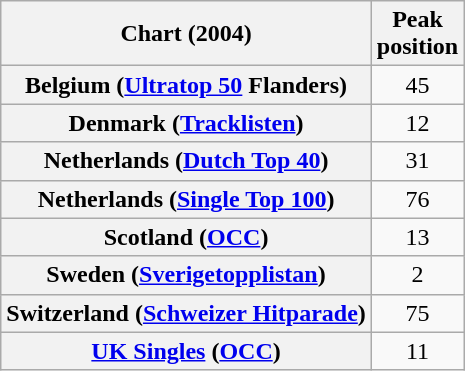<table class="wikitable sortable plainrowheaders" style="text-align:center">
<tr>
<th>Chart (2004)</th>
<th>Peak<br>position</th>
</tr>
<tr>
<th scope="row">Belgium (<a href='#'>Ultratop 50</a> Flanders)</th>
<td style="text-align:center;">45</td>
</tr>
<tr>
<th scope="row">Denmark (<a href='#'>Tracklisten</a>)</th>
<td style="text-align:center;">12</td>
</tr>
<tr>
<th scope="row">Netherlands (<a href='#'>Dutch Top 40</a>)</th>
<td style="text-align:center;">31</td>
</tr>
<tr>
<th scope="row">Netherlands (<a href='#'>Single Top 100</a>)</th>
<td style="text-align:center;">76</td>
</tr>
<tr>
<th scope="row">Scotland (<a href='#'>OCC</a>)</th>
<td style="text-align:center;">13</td>
</tr>
<tr>
<th scope="row">Sweden (<a href='#'>Sverigetopplistan</a>)</th>
<td style="text-align:center;">2</td>
</tr>
<tr>
<th scope="row">Switzerland (<a href='#'>Schweizer Hitparade</a>)</th>
<td style="text-align:center;">75</td>
</tr>
<tr>
<th scope="row"><a href='#'>UK Singles</a> (<a href='#'>OCC</a>)</th>
<td style="text-align:center;">11</td>
</tr>
</table>
